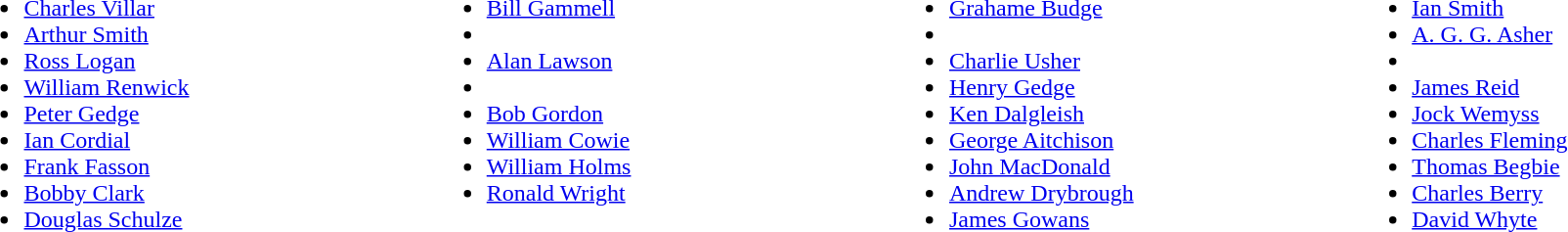<table style="width:100%;">
<tr>
<td style="vertical-align:top; width:25%;"><br><ul><li> <a href='#'>Charles Villar</a></li><li> <a href='#'>Arthur Smith</a></li><li> <a href='#'>Ross Logan</a></li><li> <a href='#'>William Renwick</a></li><li> <a href='#'>Peter Gedge</a></li><li> <a href='#'>Ian Cordial</a></li><li> <a href='#'>Frank Fasson</a></li><li> <a href='#'>Bobby Clark</a></li><li> <a href='#'>Douglas Schulze</a></li></ul></td>
<td style="vertical-align:top; width:25%;"><br><ul><li> <a href='#'>Bill Gammell</a></li><li></li><li> <a href='#'>Alan Lawson</a></li><li></li><li> <a href='#'>Bob Gordon</a></li><li> <a href='#'>William Cowie</a></li><li> <a href='#'>William Holms</a></li><li> <a href='#'>Ronald Wright</a></li></ul></td>
<td style="vertical-align:top; width:25%;"><br><ul><li> <a href='#'>Grahame Budge</a></li><li></li><li> <a href='#'>Charlie Usher</a></li><li> <a href='#'>Henry Gedge</a></li><li> <a href='#'>Ken Dalgleish</a></li><li> <a href='#'>George Aitchison</a></li><li> <a href='#'>John MacDonald</a></li><li> <a href='#'>Andrew Drybrough</a></li><li> <a href='#'>James Gowans</a></li></ul></td>
<td style="vertical-align:top; width:25%;"><br><ul><li> <a href='#'>Ian Smith</a></li><li> <a href='#'>A. G. G. Asher</a></li><li></li><li> <a href='#'>James Reid</a></li><li> <a href='#'>Jock Wemyss</a></li><li> <a href='#'>Charles Fleming</a></li><li> <a href='#'>Thomas Begbie</a></li><li> <a href='#'>Charles Berry</a></li><li> <a href='#'>David Whyte</a></li></ul></td>
</tr>
</table>
